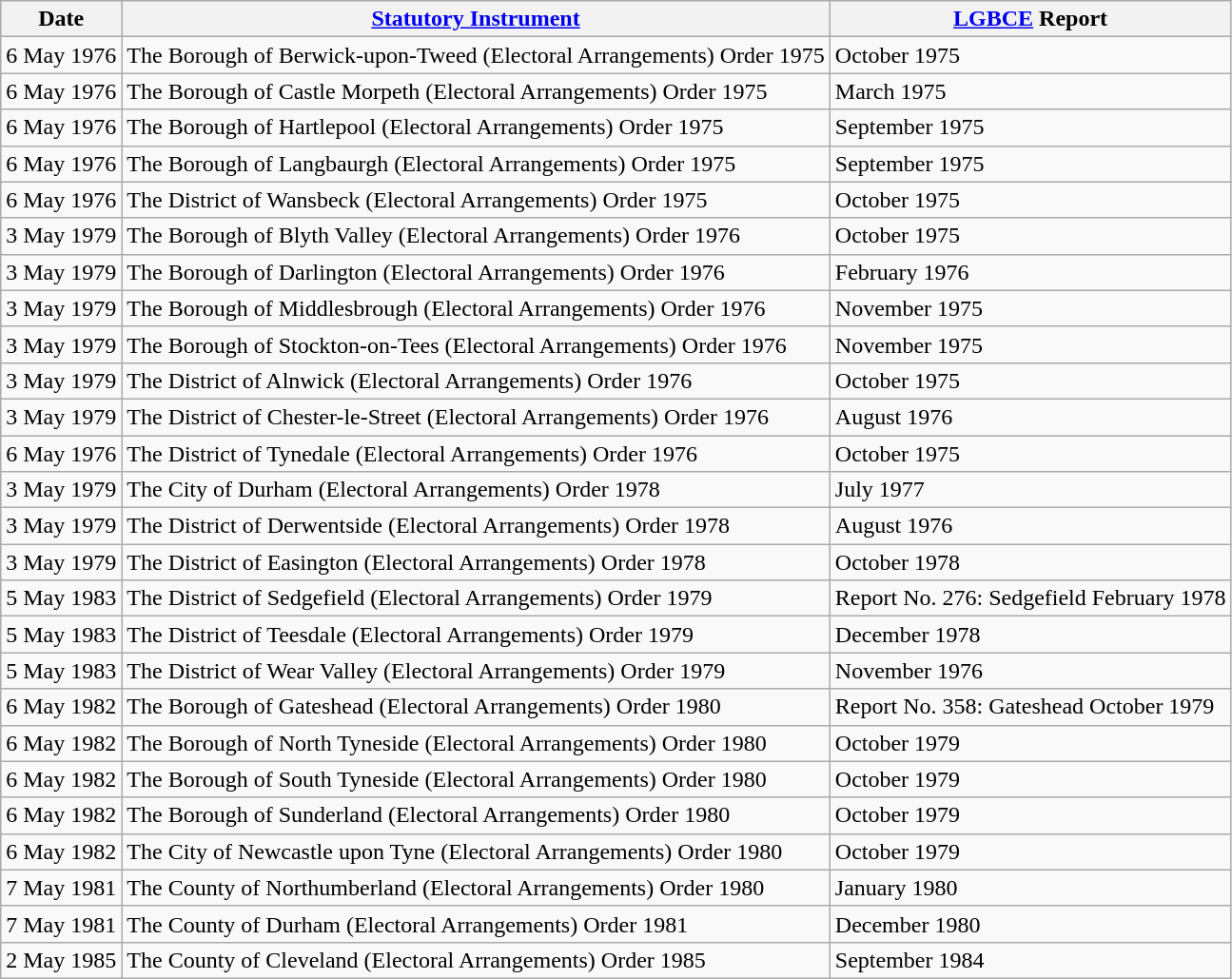<table class="wikitable sortable">
<tr>
<th>Date</th>
<th><a href='#'>Statutory Instrument</a></th>
<th><a href='#'>LGBCE</a> Report</th>
</tr>
<tr>
<td>6 May 1976</td>
<td>The Borough of Berwick-upon-Tweed (Electoral Arrangements) Order 1975</td>
<td> October 1975</td>
</tr>
<tr>
<td>6 May 1976</td>
<td>The Borough of Castle Morpeth (Electoral Arrangements) Order 1975</td>
<td> March 1975</td>
</tr>
<tr>
<td>6 May 1976</td>
<td>The Borough of Hartlepool (Electoral Arrangements) Order 1975</td>
<td> September 1975</td>
</tr>
<tr>
<td>6 May 1976</td>
<td>The Borough of Langbaurgh (Electoral Arrangements) Order 1975</td>
<td> September 1975</td>
</tr>
<tr>
<td>6 May 1976</td>
<td>The District of Wansbeck (Electoral Arrangements) Order 1975</td>
<td> October 1975</td>
</tr>
<tr>
<td>3 May 1979</td>
<td>The Borough of Blyth Valley (Electoral Arrangements) Order 1976</td>
<td> October 1975</td>
</tr>
<tr>
<td>3 May 1979</td>
<td>The Borough of Darlington (Electoral Arrangements) Order 1976</td>
<td> February 1976</td>
</tr>
<tr>
<td>3 May 1979</td>
<td>The Borough of Middlesbrough (Electoral Arrangements) Order 1976</td>
<td> November 1975</td>
</tr>
<tr>
<td>3 May 1979</td>
<td>The Borough of Stockton-on-Tees (Electoral Arrangements) Order 1976</td>
<td> November 1975</td>
</tr>
<tr>
<td>3 May 1979</td>
<td>The District of Alnwick (Electoral Arrangements) Order 1976</td>
<td> October 1975</td>
</tr>
<tr>
<td>3 May 1979</td>
<td>The District of Chester-le-Street (Electoral Arrangements) Order 1976</td>
<td> August 1976</td>
</tr>
<tr>
<td>6 May 1976</td>
<td>The District of Tynedale (Electoral Arrangements) Order 1976</td>
<td> October 1975</td>
</tr>
<tr>
<td>3 May 1979</td>
<td>The City of Durham (Electoral Arrangements) Order 1978</td>
<td> July 1977</td>
</tr>
<tr>
<td>3 May 1979</td>
<td>The District of Derwentside (Electoral Arrangements) Order 1978</td>
<td> August 1976</td>
</tr>
<tr>
<td>3 May 1979</td>
<td>The District of Easington (Electoral Arrangements) Order 1978</td>
<td> October 1978</td>
</tr>
<tr>
<td>5 May 1983</td>
<td>The District of Sedgefield (Electoral Arrangements) Order 1979</td>
<td>Report No. 276: Sedgefield February 1978</td>
</tr>
<tr>
<td>5 May 1983</td>
<td>The District of Teesdale (Electoral Arrangements) Order 1979</td>
<td> December 1978</td>
</tr>
<tr>
<td>5 May 1983</td>
<td>The District of Wear Valley (Electoral Arrangements) Order 1979</td>
<td> November 1976</td>
</tr>
<tr>
<td>6 May 1982</td>
<td>The Borough of Gateshead (Electoral Arrangements) Order 1980</td>
<td>Report No. 358: Gateshead October 1979</td>
</tr>
<tr>
<td>6 May 1982</td>
<td>The Borough of North Tyneside (Electoral Arrangements) Order 1980</td>
<td> October 1979</td>
</tr>
<tr>
<td>6 May 1982</td>
<td>The Borough of South Tyneside (Electoral Arrangements) Order 1980</td>
<td> October 1979</td>
</tr>
<tr>
<td>6 May 1982</td>
<td>The Borough of Sunderland (Electoral Arrangements) Order 1980</td>
<td> October 1979</td>
</tr>
<tr>
<td>6 May 1982</td>
<td>The City of Newcastle upon Tyne (Electoral Arrangements) Order 1980</td>
<td> October 1979</td>
</tr>
<tr>
<td>7 May 1981</td>
<td>The County of Northumberland (Electoral Arrangements) Order 1980</td>
<td> January 1980</td>
</tr>
<tr>
<td>7 May 1981</td>
<td>The County of Durham (Electoral Arrangements) Order 1981</td>
<td> December 1980</td>
</tr>
<tr>
<td>2 May 1985</td>
<td>The County of Cleveland (Electoral Arrangements) Order 1985</td>
<td> September 1984</td>
</tr>
</table>
